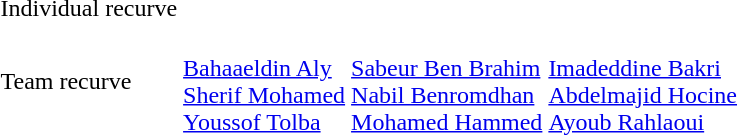<table>
<tr>
<td>Individual recurve</td>
<td></td>
<td></td>
<td></td>
</tr>
<tr>
<td rowspan=3>Team recurve</td>
<td><br><a href='#'>Bahaaeldin Aly</a><br><a href='#'>Sherif Mohamed</a><br><a href='#'>Youssof Tolba</a></td>
<td><br><a href='#'>Sabeur Ben Brahim</a><br><a href='#'>Nabil Benromdhan</a><br><a href='#'>Mohamed Hammed</a></td>
<td><br><a href='#'>Imadeddine Bakri</a><br><a href='#'>Abdelmajid Hocine</a><br><a href='#'>Ayoub Rahlaoui</a></td>
</tr>
</table>
